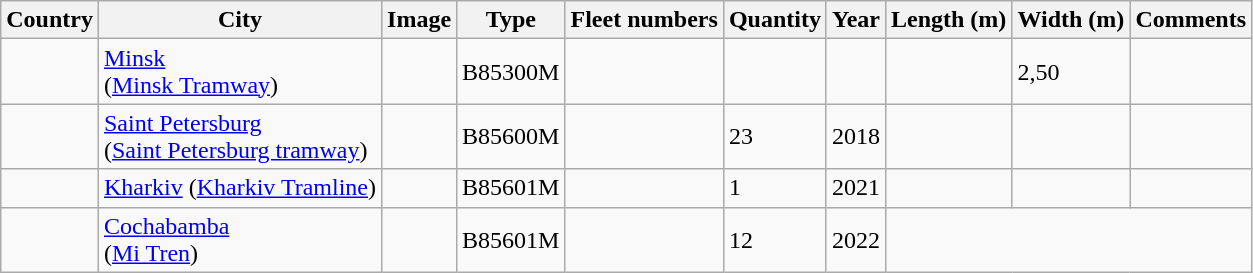<table class="wikitable sortable">
<tr>
<th>Country</th>
<th>City</th>
<th>Image</th>
<th>Type</th>
<th>Fleet numbers</th>
<th>Quantity</th>
<th>Year</th>
<th>Length (m)</th>
<th>Width (m)</th>
<th>Comments</th>
</tr>
<tr>
<td></td>
<td><a href='#'>Minsk</a><br>(<a href='#'>Minsk Tramway</a>)</td>
<td></td>
<td>B85300M</td>
<td></td>
<td></td>
<td></td>
<td></td>
<td>2,50</td>
<td></td>
</tr>
<tr>
<td></td>
<td><a href='#'>Saint Petersburg</a><br>(<a href='#'>Saint Petersburg tramway</a>)</td>
<td></td>
<td>B85600M</td>
<td></td>
<td>23</td>
<td>2018</td>
<td></td>
<td></td>
<td></td>
</tr>
<tr>
<td></td>
<td><a href='#'>Kharkiv</a> (<a href='#'>Kharkiv Tramline</a>)</td>
<td></td>
<td>B85601M</td>
<td></td>
<td>1</td>
<td>2021</td>
<td></td>
<td></td>
<td></td>
</tr>
<tr>
<td></td>
<td><a href='#'>Cochabamba</a><br>(<a href='#'>Mi Tren</a>)</td>
<td></td>
<td>B85601M</td>
<td></td>
<td>12</td>
<td>2022</td>
</tr>
</table>
